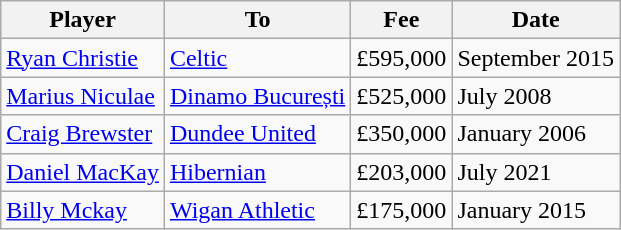<table class="wikitable">
<tr>
<th>Player</th>
<th>To</th>
<th>Fee</th>
<th>Date</th>
</tr>
<tr>
<td> <a href='#'>Ryan Christie</a></td>
<td> <a href='#'>Celtic</a></td>
<td>£595,000</td>
<td>September 2015</td>
</tr>
<tr>
<td> <a href='#'>Marius Niculae</a></td>
<td> <a href='#'>Dinamo București</a></td>
<td>£525,000</td>
<td>July 2008</td>
</tr>
<tr>
<td> <a href='#'>Craig Brewster</a></td>
<td> <a href='#'>Dundee United</a></td>
<td>£350,000</td>
<td>January 2006</td>
</tr>
<tr>
<td> <a href='#'>Daniel MacKay</a></td>
<td> <a href='#'>Hibernian</a></td>
<td>£203,000</td>
<td>July 2021</td>
</tr>
<tr>
<td> <a href='#'>Billy Mckay</a></td>
<td> <a href='#'>Wigan Athletic</a></td>
<td>£175,000</td>
<td>January 2015</td>
</tr>
</table>
